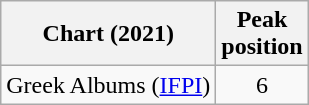<table class="wikitable">
<tr>
<th>Chart (2021)</th>
<th>Peak<br>position</th>
</tr>
<tr>
<td>Greek Albums (<a href='#'>IFPI</a>)</td>
<td style="text-align:center;">6</td>
</tr>
</table>
